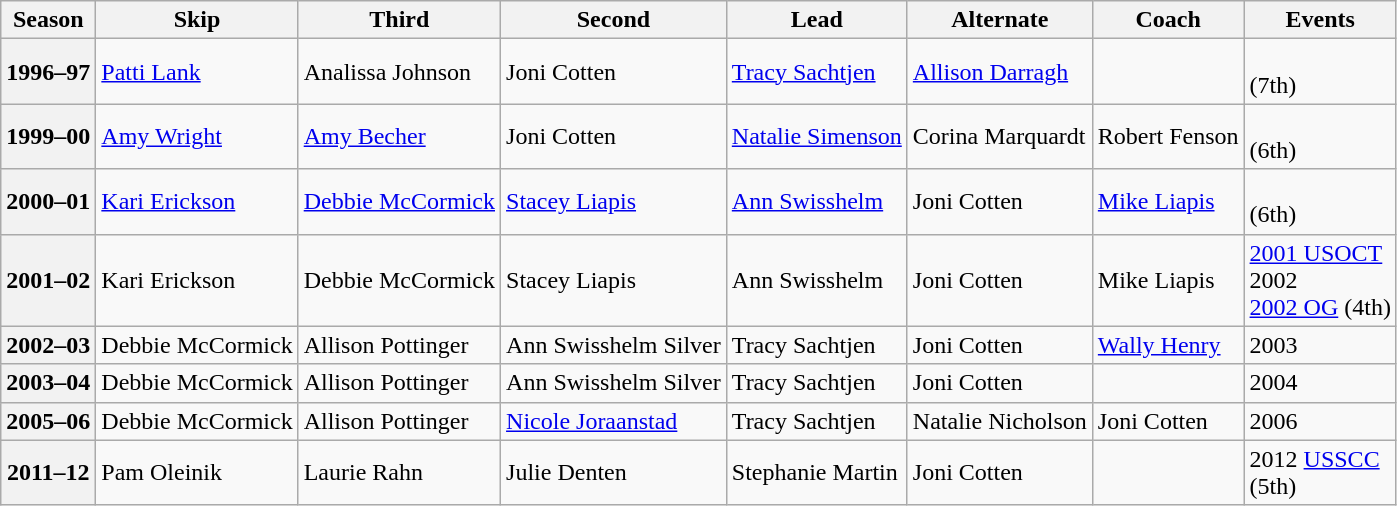<table class="wikitable">
<tr>
<th scope="col">Season</th>
<th scope="col">Skip</th>
<th scope="col">Third</th>
<th scope="col">Second</th>
<th scope="col">Lead</th>
<th scope="col">Alternate</th>
<th scope="col">Coach</th>
<th scope="col">Events</th>
</tr>
<tr>
<th scope="row">1996–97</th>
<td><a href='#'>Patti Lank</a></td>
<td>Analissa Johnson</td>
<td>Joni Cotten</td>
<td><a href='#'>Tracy Sachtjen</a></td>
<td><a href='#'>Allison Darragh</a></td>
<td></td>
<td> <br> (7th)</td>
</tr>
<tr>
<th scope="row">1999–00</th>
<td><a href='#'>Amy Wright</a></td>
<td><a href='#'>Amy Becher</a></td>
<td>Joni Cotten</td>
<td><a href='#'>Natalie Simenson</a></td>
<td>Corina Marquardt</td>
<td>Robert Fenson</td>
<td> <br> (6th)</td>
</tr>
<tr>
<th scope="row">2000–01</th>
<td><a href='#'>Kari Erickson</a></td>
<td><a href='#'>Debbie McCormick</a></td>
<td><a href='#'>Stacey Liapis</a></td>
<td><a href='#'>Ann Swisshelm</a></td>
<td>Joni Cotten</td>
<td><a href='#'>Mike Liapis</a></td>
<td> <br> (6th)</td>
</tr>
<tr>
<th scope="row">2001–02</th>
<td>Kari Erickson</td>
<td>Debbie McCormick</td>
<td>Stacey Liapis</td>
<td>Ann Swisshelm</td>
<td>Joni Cotten</td>
<td>Mike Liapis</td>
<td><a href='#'>2001 USOCT</a> <br>2002  <br><a href='#'>2002 OG</a> (4th)</td>
</tr>
<tr>
<th scope="row">2002–03</th>
<td>Debbie McCormick</td>
<td>Allison Pottinger</td>
<td>Ann Swisshelm Silver</td>
<td>Tracy Sachtjen</td>
<td>Joni Cotten</td>
<td><a href='#'>Wally Henry</a></td>
<td>2003  <br> </td>
</tr>
<tr>
<th scope="row">2003–04</th>
<td>Debbie McCormick</td>
<td>Allison Pottinger</td>
<td>Ann Swisshelm Silver</td>
<td>Tracy Sachtjen</td>
<td>Joni Cotten</td>
<td></td>
<td>2004  </td>
</tr>
<tr>
<th scope="row">2005–06</th>
<td>Debbie McCormick</td>
<td>Allison Pottinger</td>
<td><a href='#'>Nicole Joraanstad</a></td>
<td>Tracy Sachtjen</td>
<td>Natalie Nicholson</td>
<td>Joni Cotten</td>
<td>2006  </td>
</tr>
<tr>
<th scope="row">2011–12</th>
<td>Pam Oleinik</td>
<td>Laurie Rahn</td>
<td>Julie Denten</td>
<td>Stephanie Martin</td>
<td>Joni Cotten</td>
<td></td>
<td>2012 <a href='#'>USSCC</a> <br> (5th)</td>
</tr>
</table>
